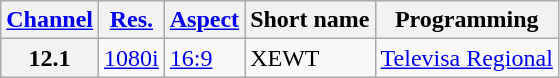<table class="wikitable">
<tr>
<th scope = "col"><a href='#'>Channel</a></th>
<th scope = "col"><a href='#'>Res.</a></th>
<th scope = "col"><a href='#'>Aspect</a></th>
<th scope = "col">Short name</th>
<th scope = "col">Programming</th>
</tr>
<tr>
<th scope = "row">12.1</th>
<td><a href='#'>1080i</a></td>
<td><a href='#'>16:9</a></td>
<td>XEWT</td>
<td><a href='#'>Televisa Regional</a></td>
</tr>
</table>
